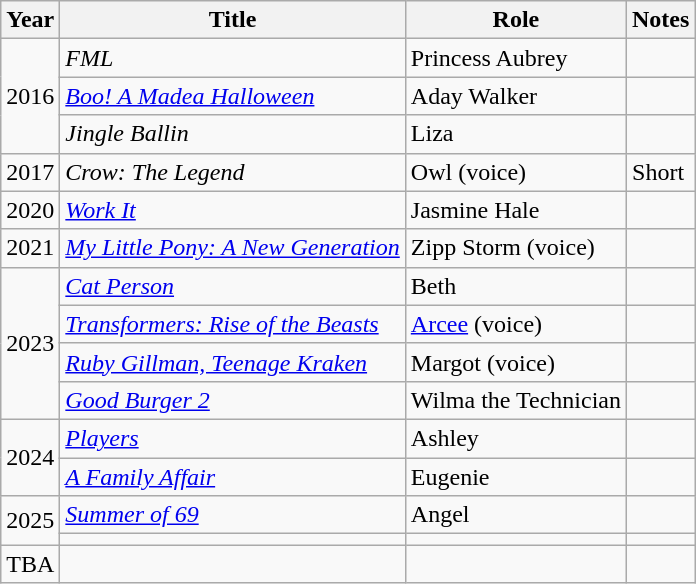<table class="wikitable">
<tr>
<th>Year</th>
<th>Title</th>
<th>Role</th>
<th>Notes</th>
</tr>
<tr>
<td rowspan="3">2016</td>
<td><em>FML</em></td>
<td>Princess Aubrey</td>
<td></td>
</tr>
<tr>
<td><em><a href='#'>Boo! A Madea Halloween</a></em></td>
<td>Aday Walker</td>
<td></td>
</tr>
<tr>
<td><em>Jingle Ballin</em></td>
<td>Liza</td>
<td></td>
</tr>
<tr>
<td>2017</td>
<td><em>Crow: The Legend</em></td>
<td>Owl (voice)</td>
<td>Short</td>
</tr>
<tr>
<td>2020</td>
<td><em><a href='#'>Work It</a></em></td>
<td>Jasmine Hale</td>
<td></td>
</tr>
<tr>
<td>2021</td>
<td><em><a href='#'>My Little Pony: A New Generation</a></em></td>
<td>Zipp Storm (voice)</td>
<td></td>
</tr>
<tr>
<td rowspan="4">2023</td>
<td><em><a href='#'>Cat Person</a></em></td>
<td>Beth</td>
<td></td>
</tr>
<tr>
<td><em><a href='#'>Transformers: Rise of the Beasts</a></em></td>
<td><a href='#'>Arcee</a> (voice)</td>
<td></td>
</tr>
<tr>
<td><em><a href='#'>Ruby Gillman, Teenage Kraken</a></em></td>
<td>Margot (voice)</td>
<td></td>
</tr>
<tr>
<td><em><a href='#'>Good Burger 2</a></em></td>
<td>Wilma the Technician</td>
<td></td>
</tr>
<tr>
<td rowspan="2">2024</td>
<td><em><a href='#'>Players</a></em></td>
<td>Ashley</td>
<td></td>
</tr>
<tr>
<td><em><a href='#'>A Family Affair</a></em></td>
<td>Eugenie</td>
<td></td>
</tr>
<tr>
<td rowspan="2">2025</td>
<td><em><a href='#'>Summer of 69</a></em></td>
<td>Angel</td>
<td></td>
</tr>
<tr>
<td></td>
<td></td>
<td></td>
</tr>
<tr>
<td>TBA</td>
<td></td>
<td></td>
<td></td>
</tr>
</table>
